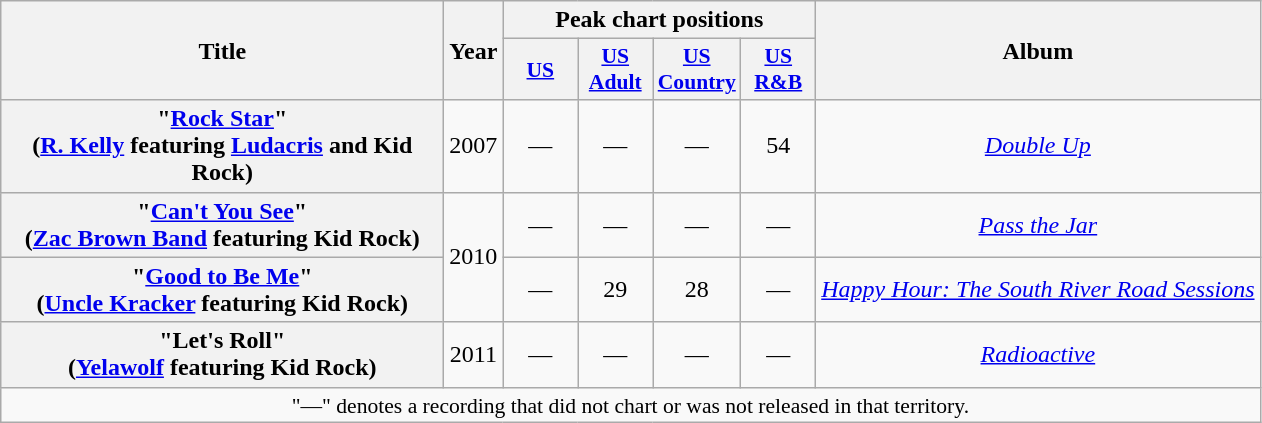<table class="wikitable plainrowheaders" style="text-align:center;">
<tr>
<th scope="col" rowspan="2" style="width:18em;">Title</th>
<th scope="col" rowspan="2">Year</th>
<th scope="col" colspan="4">Peak chart positions</th>
<th scope="col" rowspan="2">Album</th>
</tr>
<tr>
<th scope="col" style="width:3em;font-size:90%;"><a href='#'>US</a></th>
<th scope="col" style="width:3em;font-size:90%;"><a href='#'>US<br>Adult</a><br></th>
<th scope="col" style="width:3em;font-size:90%;"><a href='#'>US<br>Country</a><br></th>
<th scope="col" style="width:3em;font-size:90%;"><a href='#'>US<br>R&B</a><br></th>
</tr>
<tr>
<th scope="row">"<a href='#'>Rock Star</a>"<br><span>(<a href='#'>R. Kelly</a> featuring <a href='#'>Ludacris</a> and Kid Rock)</span></th>
<td>2007</td>
<td>—</td>
<td>—</td>
<td>—</td>
<td>54</td>
<td><em><a href='#'>Double Up</a></em></td>
</tr>
<tr>
<th scope="row">"<a href='#'>Can't You See</a>"<br><span>(<a href='#'>Zac Brown Band</a> featuring Kid Rock)</span></th>
<td rowspan="2">2010</td>
<td>—</td>
<td>—</td>
<td>—</td>
<td>—</td>
<td><em><a href='#'>Pass the Jar</a></em></td>
</tr>
<tr>
<th scope="row">"<a href='#'>Good to Be Me</a>"<br><span>(<a href='#'>Uncle Kracker</a> featuring Kid Rock)</span></th>
<td>—</td>
<td>29</td>
<td>28</td>
<td>—</td>
<td><em><a href='#'>Happy Hour: The South River Road Sessions</a></em></td>
</tr>
<tr>
<th scope="row">"Let's Roll"<br><span>(<a href='#'>Yelawolf</a> featuring Kid Rock)</span></th>
<td>2011</td>
<td>—</td>
<td>—</td>
<td>—</td>
<td>—</td>
<td><em><a href='#'>Radioactive</a></em></td>
</tr>
<tr>
<td colspan="7" style="font-size:90%">"—" denotes a recording that did not chart or was not released in that territory.</td>
</tr>
</table>
